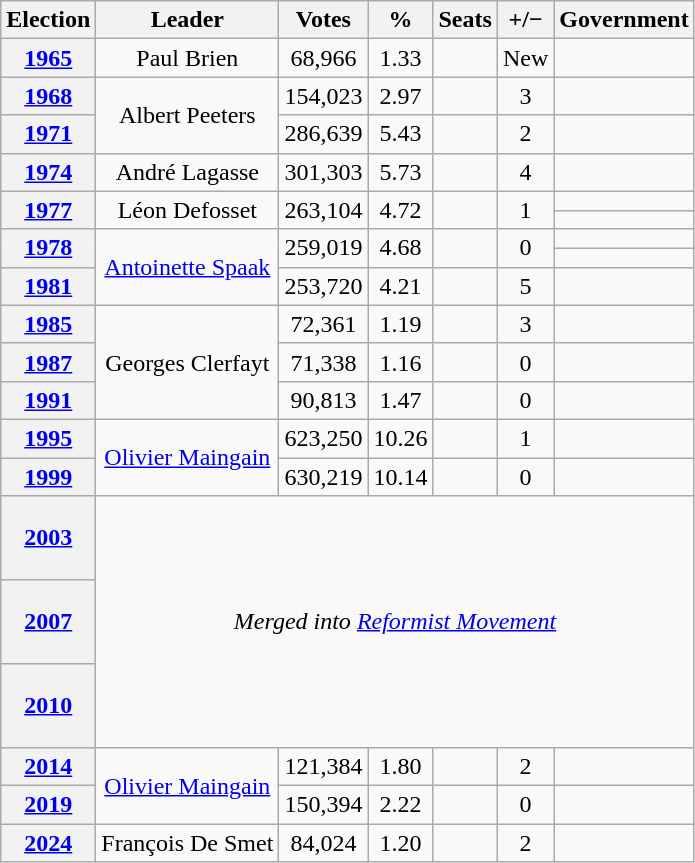<table class="wikitable" style="text-align:center;">
<tr>
<th>Election</th>
<th>Leader</th>
<th>Votes</th>
<th>%</th>
<th>Seats</th>
<th>+/−</th>
<th>Government</th>
</tr>
<tr>
<th><a href='#'>1965</a></th>
<td>Paul Brien</td>
<td>68,966</td>
<td>1.33</td>
<td></td>
<td>New</td>
<td></td>
</tr>
<tr>
<th><a href='#'>1968</a></th>
<td rowspan=2>Albert Peeters</td>
<td>154,023</td>
<td>2.97</td>
<td></td>
<td> 3</td>
<td></td>
</tr>
<tr>
<th><a href='#'>1971</a></th>
<td>286,639</td>
<td>5.43</td>
<td></td>
<td> 2</td>
<td></td>
</tr>
<tr>
<th><a href='#'>1974</a></th>
<td>André Lagasse</td>
<td>301,303</td>
<td>5.73</td>
<td></td>
<td> 4</td>
<td></td>
</tr>
<tr>
<th rowspan=2><a href='#'>1977</a></th>
<td rowspan=2>Léon Defosset</td>
<td rowspan=2>263,104</td>
<td rowspan=2>4.72</td>
<td rowspan=2></td>
<td rowspan=2> 1</td>
<td></td>
</tr>
<tr>
<td></td>
</tr>
<tr>
<th rowspan=2><a href='#'>1978</a></th>
<td rowspan=3><a href='#'>Antoinette Spaak</a></td>
<td rowspan=2>259,019</td>
<td rowspan=2>4.68</td>
<td rowspan=2></td>
<td rowspan=2> 0</td>
<td></td>
</tr>
<tr>
<td></td>
</tr>
<tr>
<th><a href='#'>1981</a></th>
<td>253,720</td>
<td>4.21</td>
<td></td>
<td> 5</td>
<td></td>
</tr>
<tr>
<th><a href='#'>1985</a></th>
<td rowspan=3>Georges Clerfayt</td>
<td>72,361</td>
<td>1.19</td>
<td></td>
<td> 3</td>
<td></td>
</tr>
<tr>
<th><a href='#'>1987</a></th>
<td>71,338</td>
<td>1.16</td>
<td></td>
<td> 0</td>
<td></td>
</tr>
<tr>
<th><a href='#'>1991</a></th>
<td>90,813</td>
<td>1.47</td>
<td></td>
<td> 0</td>
<td></td>
</tr>
<tr>
<th><a href='#'>1995</a></th>
<td rowspan=2><a href='#'>Olivier Maingain</a></td>
<td>623,250</td>
<td>10.26</td>
<td></td>
<td> 1</td>
<td></td>
</tr>
<tr>
<th><a href='#'>1999</a></th>
<td>630,219</td>
<td>10.14</td>
<td></td>
<td> 0</td>
<td></td>
</tr>
<tr style=height:3.5em>
<th><a href='#'>2003</a></th>
<td colspan=6 rowspan=3><em>Merged into <a href='#'>Reformist Movement</a></em></td>
</tr>
<tr style=height:3.5em>
<th><a href='#'>2007</a></th>
</tr>
<tr style=height:3.5em>
<th><a href='#'>2010</a></th>
</tr>
<tr>
<th><a href='#'>2014</a></th>
<td rowspan=2><a href='#'>Olivier Maingain</a></td>
<td>121,384</td>
<td>1.80</td>
<td></td>
<td> 2</td>
<td></td>
</tr>
<tr>
<th><a href='#'>2019</a></th>
<td>150,394</td>
<td>2.22</td>
<td></td>
<td> 0</td>
<td></td>
</tr>
<tr>
<th><a href='#'>2024</a></th>
<td>François De Smet</td>
<td>84,024</td>
<td>1.20</td>
<td></td>
<td> 2</td>
<td></td>
</tr>
</table>
